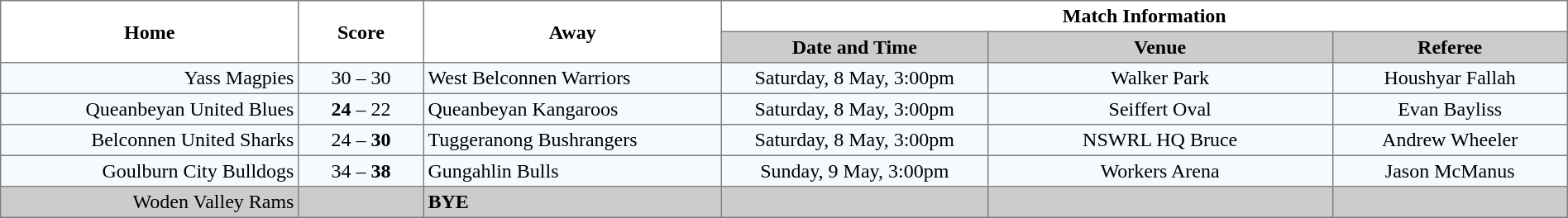<table width="100%" cellspacing="0" cellpadding="3" border="1" style="border-collapse:collapse;  text-align:center;">
<tr>
<th rowspan="2" width="19%">Home</th>
<th rowspan="2" width="8%">Score</th>
<th rowspan="2" width="19%">Away</th>
<th colspan="3">Match Information</th>
</tr>
<tr bgcolor="#CCCCCC">
<th width="17%">Date and Time</th>
<th width="22%">Venue</th>
<th width="50%">Referee</th>
</tr>
<tr style="text-align:center; background:#f5faff;">
<td align="right">Yass Magpies </td>
<td>30 – 30</td>
<td align="left"> West Belconnen Warriors</td>
<td>Saturday, 8 May, 3:00pm</td>
<td>Walker Park</td>
<td>Houshyar Fallah</td>
</tr>
<tr style="text-align:center; background:#f5faff;">
<td align="right">Queanbeyan United Blues </td>
<td><strong>24</strong> – 22</td>
<td align="left"> Queanbeyan Kangaroos</td>
<td>Saturday, 8 May, 3:00pm</td>
<td>Seiffert Oval</td>
<td>Evan Bayliss</td>
</tr>
<tr style="text-align:center; background:#f5faff;">
<td align="right">Belconnen United Sharks </td>
<td>24 – <strong>30</strong></td>
<td align="left"> Tuggeranong Bushrangers</td>
<td>Saturday, 8 May, 3:00pm</td>
<td>NSWRL HQ Bruce</td>
<td>Andrew Wheeler</td>
</tr>
<tr style="text-align:center; background:#f5faff;">
<td align="right">Goulburn City Bulldogs </td>
<td>34 – <strong>38</strong></td>
<td align="left"> Gungahlin Bulls</td>
<td>Sunday, 9 May, 3:00pm</td>
<td>Workers Arena</td>
<td>Jason McManus</td>
</tr>
<tr style="text-align:center; background:#CCCCCC;">
<td align="right">Woden Valley Rams </td>
<td></td>
<td align="left"><strong>BYE</strong></td>
<td></td>
<td></td>
<td></td>
</tr>
</table>
